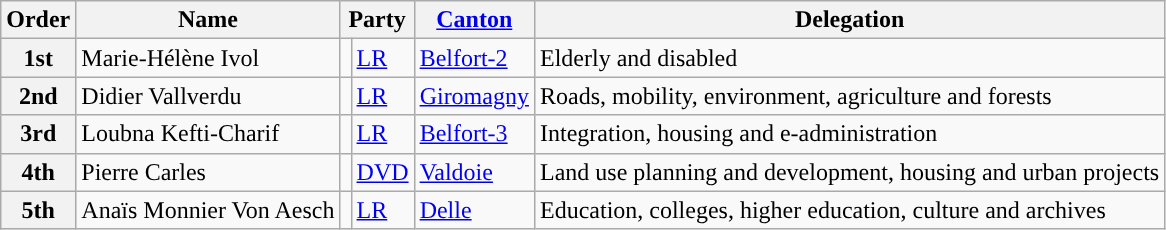<table class="wikitable">
<tr>
<th>Order</th>
<th>Name</th>
<th colspan="2">Party</th>
<th><a href='#'>Canton</a></th>
<th>Delegation</th>
</tr>
<tr>
<th>1st</th>
<td>Marie-Hélène Ivol</td>
<td style="background-color: "></td>
<td><a href='#'>LR</a></td>
<td><a href='#'>Belfort-2</a></td>
<td>Elderly and disabled</td>
</tr>
<tr>
<th>2nd</th>
<td>Didier Vallverdu</td>
<td style="background-color: "></td>
<td><a href='#'>LR</a></td>
<td><a href='#'>Giromagny</a></td>
<td>Roads, mobility, environment, agriculture and forests</td>
</tr>
<tr>
<th>3rd</th>
<td>Loubna Kefti-Charif</td>
<td style="background-color: "></td>
<td><a href='#'>LR</a></td>
<td><a href='#'>Belfort-3</a></td>
<td>Integration, housing and e-administration</td>
</tr>
<tr>
<th>4th</th>
<td>Pierre Carles</td>
<td style="background-color: "></td>
<td><a href='#'>DVD</a></td>
<td><a href='#'>Valdoie</a></td>
<td>Land use planning and development, housing and urban projects</td>
</tr>
<tr>
<th>5th</th>
<td>Anaïs Monnier Von Aesch</td>
<td style="background-color: "></td>
<td><a href='#'>LR</a></td>
<td><a href='#'>Delle</a></td>
<td>Education, colleges, higher education, culture and archives</td>
</tr>
</table>
